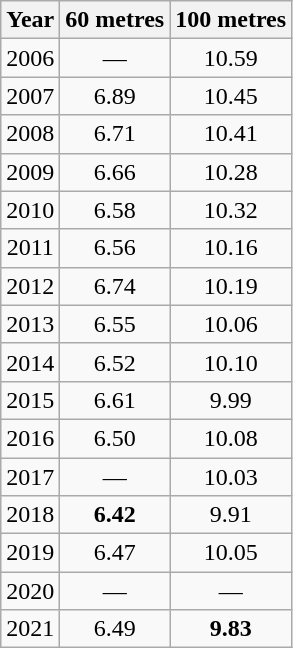<table class="wikitable sortable" style="text-align: center">
<tr>
<th>Year</th>
<th>60 metres</th>
<th>100 metres</th>
</tr>
<tr>
<td>2006</td>
<td data-sort-value=999>—</td>
<td>10.59</td>
</tr>
<tr>
<td>2007</td>
<td>6.89</td>
<td>10.45</td>
</tr>
<tr>
<td>2008</td>
<td>6.71</td>
<td>10.41</td>
</tr>
<tr>
<td>2009</td>
<td>6.66</td>
<td>10.28</td>
</tr>
<tr>
<td>2010</td>
<td>6.58</td>
<td>10.32</td>
</tr>
<tr>
<td>2011</td>
<td>6.56</td>
<td>10.16</td>
</tr>
<tr>
<td>2012</td>
<td>6.74</td>
<td>10.19</td>
</tr>
<tr>
<td>2013</td>
<td>6.55</td>
<td>10.06</td>
</tr>
<tr>
<td>2014</td>
<td>6.52</td>
<td>10.10</td>
</tr>
<tr>
<td>2015</td>
<td>6.61</td>
<td>9.99</td>
</tr>
<tr>
<td>2016</td>
<td>6.50</td>
<td>10.08</td>
</tr>
<tr>
<td>2017</td>
<td data-sort-value=999>—</td>
<td>10.03</td>
</tr>
<tr>
<td>2018</td>
<td><strong>6.42</strong></td>
<td>9.91</td>
</tr>
<tr>
<td>2019</td>
<td>6.47</td>
<td>10.05</td>
</tr>
<tr>
<td>2020</td>
<td data-sort-value=999>—</td>
<td data-sort-value=999>—</td>
</tr>
<tr>
<td>2021</td>
<td>6.49</td>
<td><strong>9.83</strong></td>
</tr>
</table>
